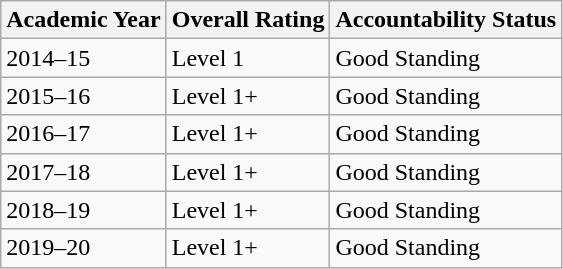<table class="wikitable">
<tr>
<th>Academic Year</th>
<th>Overall Rating</th>
<th>Accountability Status</th>
</tr>
<tr>
<td>2014–15</td>
<td>Level 1</td>
<td>Good Standing</td>
</tr>
<tr>
<td>2015–16</td>
<td>Level 1+</td>
<td>Good Standing</td>
</tr>
<tr>
<td>2016–17</td>
<td>Level 1+</td>
<td>Good Standing</td>
</tr>
<tr>
<td>2017–18</td>
<td>Level 1+</td>
<td>Good Standing</td>
</tr>
<tr>
<td>2018–19</td>
<td>Level 1+</td>
<td>Good Standing</td>
</tr>
<tr>
<td>2019–20</td>
<td>Level 1+</td>
<td>Good Standing</td>
</tr>
</table>
